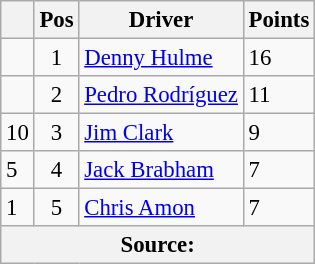<table class="wikitable" style="font-size: 95%;">
<tr>
<th></th>
<th>Pos</th>
<th>Driver</th>
<th>Points</th>
</tr>
<tr>
<td align="left"></td>
<td align="center">1</td>
<td> <a href='#'>Denny Hulme</a></td>
<td align="left">16</td>
</tr>
<tr>
<td align="left"></td>
<td align="center">2</td>
<td> <a href='#'>Pedro Rodríguez</a></td>
<td align="left">11</td>
</tr>
<tr>
<td align="left"> 10</td>
<td align="center">3</td>
<td> <a href='#'>Jim Clark</a></td>
<td align="left">9</td>
</tr>
<tr>
<td align="left"> 5</td>
<td align="center">4</td>
<td> <a href='#'>Jack Brabham</a></td>
<td align="left">7</td>
</tr>
<tr>
<td align="left"> 1</td>
<td align="center">5</td>
<td> <a href='#'>Chris Amon</a></td>
<td align="left">7</td>
</tr>
<tr>
<th colspan=4>Source: </th>
</tr>
</table>
